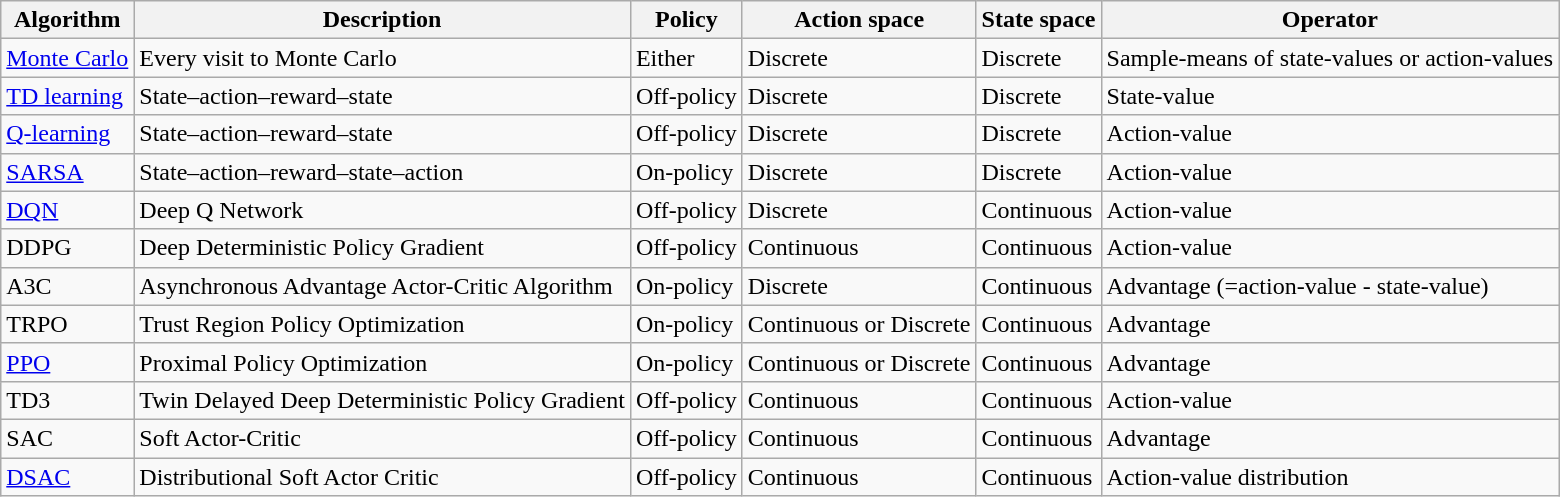<table class="wikitable sortable">
<tr>
<th>Algorithm</th>
<th>Description</th>
<th>Policy</th>
<th>Action space</th>
<th>State space</th>
<th>Operator</th>
</tr>
<tr>
<td><a href='#'>Monte Carlo</a></td>
<td>Every visit to Monte Carlo</td>
<td>Either</td>
<td>Discrete</td>
<td>Discrete</td>
<td>Sample-means of state-values or action-values</td>
</tr>
<tr>
<td><a href='#'>TD learning</a></td>
<td>State–action–reward–state</td>
<td>Off-policy</td>
<td>Discrete</td>
<td>Discrete</td>
<td>State-value</td>
</tr>
<tr>
<td><a href='#'>Q-learning</a></td>
<td>State–action–reward–state</td>
<td>Off-policy</td>
<td>Discrete</td>
<td>Discrete</td>
<td>Action-value</td>
</tr>
<tr>
<td><a href='#'>SARSA</a></td>
<td>State–action–reward–state–action</td>
<td>On-policy</td>
<td>Discrete</td>
<td>Discrete</td>
<td>Action-value</td>
</tr>
<tr>
<td><a href='#'>DQN</a></td>
<td>Deep Q Network</td>
<td>Off-policy</td>
<td>Discrete</td>
<td>Continuous</td>
<td>Action-value</td>
</tr>
<tr>
<td>DDPG</td>
<td>Deep Deterministic Policy Gradient</td>
<td>Off-policy</td>
<td>Continuous</td>
<td>Continuous</td>
<td>Action-value</td>
</tr>
<tr>
<td>A3C</td>
<td>Asynchronous Advantage Actor-Critic Algorithm</td>
<td>On-policy</td>
<td>Discrete</td>
<td>Continuous</td>
<td>Advantage (=action-value - state-value)</td>
</tr>
<tr>
<td>TRPO</td>
<td>Trust Region Policy Optimization</td>
<td>On-policy</td>
<td>Continuous or Discrete</td>
<td>Continuous</td>
<td>Advantage</td>
</tr>
<tr>
<td><a href='#'>PPO</a></td>
<td>Proximal Policy Optimization</td>
<td>On-policy</td>
<td>Continuous or Discrete</td>
<td>Continuous</td>
<td>Advantage</td>
</tr>
<tr>
<td>TD3</td>
<td>Twin Delayed Deep Deterministic Policy Gradient</td>
<td>Off-policy</td>
<td>Continuous</td>
<td>Continuous</td>
<td>Action-value</td>
</tr>
<tr>
<td>SAC</td>
<td>Soft Actor-Critic</td>
<td>Off-policy</td>
<td>Continuous</td>
<td>Continuous</td>
<td>Advantage</td>
</tr>
<tr>
<td><a href='#'>DSAC</a></td>
<td>Distributional Soft Actor Critic</td>
<td>Off-policy</td>
<td>Continuous</td>
<td>Continuous</td>
<td>Action-value distribution</td>
</tr>
</table>
